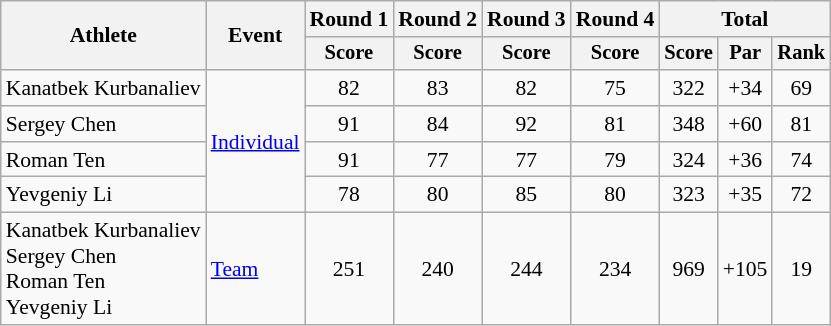<table class=wikitable style=font-size:90%;text-align:center>
<tr>
<th rowspan=2>Athlete</th>
<th rowspan=2>Event</th>
<th>Round 1</th>
<th>Round 2</th>
<th>Round 3</th>
<th>Round 4</th>
<th colspan=3>Total</th>
</tr>
<tr style="font-size:95%">
<th>Score</th>
<th>Score</th>
<th>Score</th>
<th>Score</th>
<th>Score</th>
<th>Par</th>
<th>Rank</th>
</tr>
<tr>
<td align=left>Kanatbek Kurbanaliev</td>
<td align=left rowspan=4><a href='#'>Individual</a></td>
<td>82</td>
<td>83</td>
<td>82</td>
<td>75</td>
<td>322</td>
<td>+34</td>
<td>69</td>
</tr>
<tr>
<td align=left>Sergey Chen</td>
<td>91</td>
<td>84</td>
<td>92</td>
<td>81</td>
<td>348</td>
<td>+60</td>
<td>81</td>
</tr>
<tr>
<td align=left>Roman Ten</td>
<td>91</td>
<td>77</td>
<td>77</td>
<td>79</td>
<td>324</td>
<td>+36</td>
<td>74</td>
</tr>
<tr>
<td align=left>Yevgeniy Li</td>
<td>78</td>
<td>80</td>
<td>85</td>
<td>80</td>
<td>323</td>
<td>+35</td>
<td>72</td>
</tr>
<tr>
<td align=left>Kanatbek Kurbanaliev<br>Sergey Chen<br>Roman Ten<br>Yevgeniy Li</td>
<td align=left><a href='#'>Team</a></td>
<td>251</td>
<td>240</td>
<td>244</td>
<td>234</td>
<td>969</td>
<td>+105</td>
<td>19</td>
</tr>
</table>
